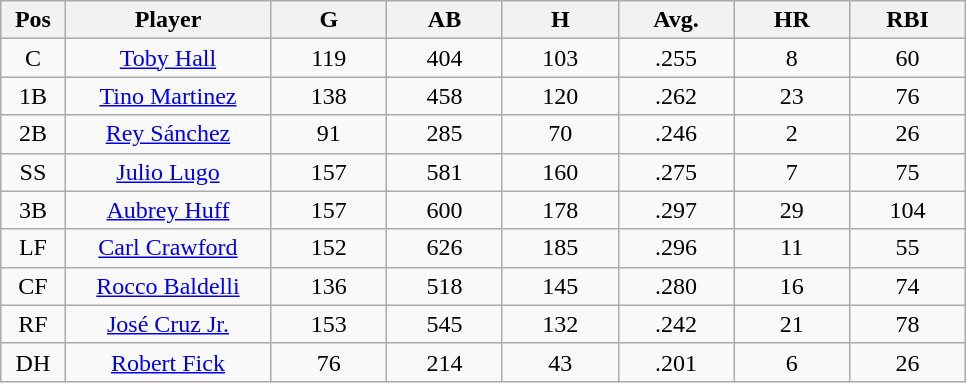<table class="wikitable sortable">
<tr>
<th bgcolor="#DDDDFF" width="5%">Pos</th>
<th bgcolor="#DDDDFF" width="16%">Player</th>
<th bgcolor="#DDDDFF" width="9%">G</th>
<th bgcolor="#DDDDFF" width="9%">AB</th>
<th bgcolor="#DDDDFF" width="9%">H</th>
<th bgcolor="#DDDDFF" width="9%">Avg.</th>
<th bgcolor="#DDDDFF" width="9%">HR</th>
<th bgcolor="#DDDDFF" width="9%">RBI</th>
</tr>
<tr align="center">
<td>C</td>
<td><a href='#'>Toby Hall</a></td>
<td>119</td>
<td>404</td>
<td>103</td>
<td>.255</td>
<td>8</td>
<td>60</td>
</tr>
<tr align=center>
<td>1B</td>
<td><a href='#'>Tino Martinez</a></td>
<td>138</td>
<td>458</td>
<td>120</td>
<td>.262</td>
<td>23</td>
<td>76</td>
</tr>
<tr align=center>
<td>2B</td>
<td><a href='#'>Rey Sánchez</a></td>
<td>91</td>
<td>285</td>
<td>70</td>
<td>.246</td>
<td>2</td>
<td>26</td>
</tr>
<tr align=center>
<td>SS</td>
<td><a href='#'>Julio Lugo</a></td>
<td>157</td>
<td>581</td>
<td>160</td>
<td>.275</td>
<td>7</td>
<td>75</td>
</tr>
<tr align=center>
<td>3B</td>
<td><a href='#'>Aubrey Huff</a></td>
<td>157</td>
<td>600</td>
<td>178</td>
<td>.297</td>
<td>29</td>
<td>104</td>
</tr>
<tr align=center>
<td>LF</td>
<td><a href='#'>Carl Crawford</a></td>
<td>152</td>
<td>626</td>
<td>185</td>
<td>.296</td>
<td>11</td>
<td>55</td>
</tr>
<tr align=center>
<td>CF</td>
<td><a href='#'>Rocco Baldelli</a></td>
<td>136</td>
<td>518</td>
<td>145</td>
<td>.280</td>
<td>16</td>
<td>74</td>
</tr>
<tr align=center>
<td>RF</td>
<td><a href='#'>José Cruz Jr.</a></td>
<td>153</td>
<td>545</td>
<td>132</td>
<td>.242</td>
<td>21</td>
<td>78</td>
</tr>
<tr align=center>
<td>DH</td>
<td><a href='#'>Robert Fick</a></td>
<td>76</td>
<td>214</td>
<td>43</td>
<td>.201</td>
<td>6</td>
<td>26</td>
</tr>
</table>
